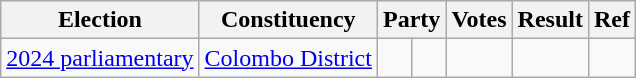<table class="wikitable" style="text-align:left;">
<tr>
<th scope=col>Election</th>
<th scope=col>Constituency</th>
<th scope=col colspan="2">Party</th>
<th scope=col>Votes</th>
<th scope=col>Result</th>
<th scope=col>Ref</th>
</tr>
<tr>
<td><a href='#'>2024 parliamentary</a></td>
<td><a href='#'>Colombo District</a></td>
<td></td>
<td align=right></td>
<td></td>
<td></td>
</tr>
</table>
